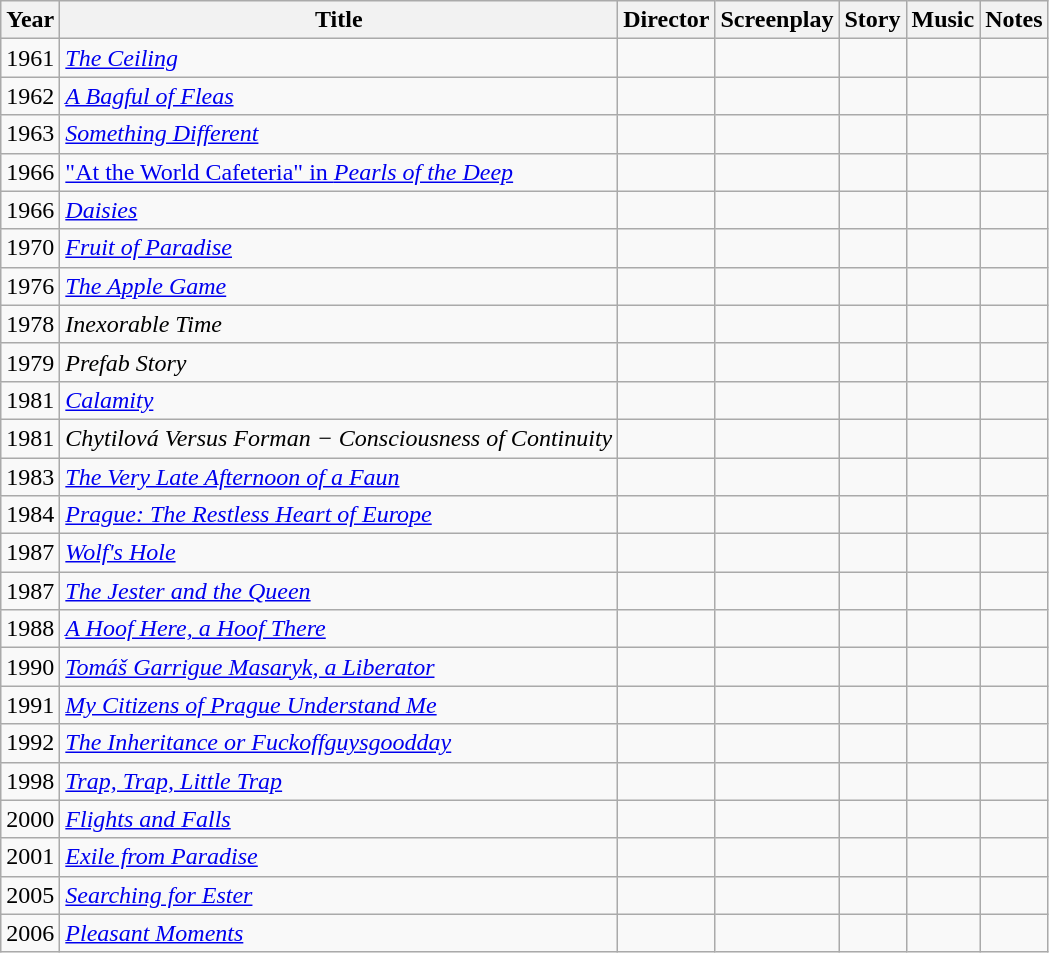<table class="wikitable">
<tr>
<th>Year</th>
<th>Title</th>
<th>Director</th>
<th>Screenplay</th>
<th>Story</th>
<th>Music</th>
<th>Notes</th>
</tr>
<tr>
<td>1961</td>
<td><em><a href='#'>The Ceiling</a></em></td>
<td></td>
<td></td>
<td></td>
<td></td>
<td></td>
</tr>
<tr>
<td>1962</td>
<td><em><a href='#'>A Bagful of Fleas</a></em></td>
<td></td>
<td></td>
<td></td>
<td></td>
<td></td>
</tr>
<tr>
<td>1963</td>
<td><em><a href='#'>Something Different</a></em></td>
<td></td>
<td></td>
<td></td>
<td></td>
<td></td>
</tr>
<tr>
<td>1966</td>
<td><a href='#'>"At the World Cafeteria" in <em>Pearls of the Deep</em></a></td>
<td></td>
<td></td>
<td></td>
<td></td>
<td></td>
</tr>
<tr>
<td>1966</td>
<td><em><a href='#'>Daisies</a></em></td>
<td></td>
<td></td>
<td></td>
<td></td>
<td></td>
</tr>
<tr>
<td>1970</td>
<td><em><a href='#'>Fruit of Paradise</a></em></td>
<td></td>
<td></td>
<td></td>
<td></td>
<td></td>
</tr>
<tr>
<td>1976</td>
<td><em><a href='#'>The Apple Game</a></em></td>
<td></td>
<td></td>
<td></td>
<td></td>
<td></td>
</tr>
<tr>
<td>1978</td>
<td><em>Inexorable Time</em></td>
<td></td>
<td></td>
<td></td>
<td></td>
<td></td>
</tr>
<tr>
<td>1979</td>
<td><em>Prefab Story</em></td>
<td></td>
<td></td>
<td></td>
<td></td>
<td></td>
</tr>
<tr>
<td>1981</td>
<td><em><a href='#'>Calamity</a></em></td>
<td></td>
<td></td>
<td></td>
<td></td>
<td></td>
</tr>
<tr>
<td>1981</td>
<td><em>Chytilová Versus Forman − Consciousness of Continuity</em></td>
<td></td>
<td></td>
<td></td>
<td></td>
<td></td>
</tr>
<tr>
<td>1983</td>
<td><em><a href='#'>The Very Late Afternoon of a Faun</a></em></td>
<td></td>
<td></td>
<td></td>
<td></td>
<td></td>
</tr>
<tr>
<td>1984</td>
<td><em><a href='#'>Prague: The Restless Heart of Europe</a></em></td>
<td></td>
<td></td>
<td></td>
<td></td>
<td></td>
</tr>
<tr>
<td>1987</td>
<td><em><a href='#'>Wolf's Hole</a></em></td>
<td></td>
<td></td>
<td></td>
<td></td>
<td></td>
</tr>
<tr>
<td>1987</td>
<td><em><a href='#'>The Jester and the Queen</a></em></td>
<td></td>
<td></td>
<td></td>
<td></td>
<td></td>
</tr>
<tr>
<td>1988</td>
<td><em><a href='#'>A Hoof Here, a Hoof There</a></em></td>
<td></td>
<td></td>
<td></td>
<td></td>
<td></td>
</tr>
<tr>
<td>1990</td>
<td><em><a href='#'>Tomáš Garrigue Masaryk, a Liberator</a></em></td>
<td></td>
<td></td>
<td></td>
<td></td>
<td></td>
</tr>
<tr>
<td>1991</td>
<td><em><a href='#'>My Citizens of Prague Understand Me</a></em></td>
<td></td>
<td></td>
<td></td>
<td></td>
<td></td>
</tr>
<tr>
<td>1992</td>
<td><em><a href='#'>The Inheritance or Fuckoffguysgoodday</a></em></td>
<td></td>
<td></td>
<td></td>
<td></td>
<td></td>
</tr>
<tr>
<td>1998</td>
<td><em><a href='#'>Trap, Trap, Little Trap</a></em></td>
<td></td>
<td></td>
<td></td>
<td></td>
<td></td>
</tr>
<tr>
<td>2000</td>
<td><em><a href='#'>Flights and Falls</a></em></td>
<td></td>
<td></td>
<td></td>
<td></td>
<td></td>
</tr>
<tr>
<td>2001</td>
<td><em><a href='#'>Exile from Paradise</a></em></td>
<td></td>
<td></td>
<td></td>
<td></td>
<td></td>
</tr>
<tr>
<td>2005</td>
<td><em><a href='#'>Searching for Ester</a></em></td>
<td></td>
<td></td>
<td></td>
<td></td>
<td></td>
</tr>
<tr>
<td>2006</td>
<td><em><a href='#'>Pleasant Moments</a></em></td>
<td></td>
<td></td>
<td></td>
<td></td>
<td></td>
</tr>
</table>
